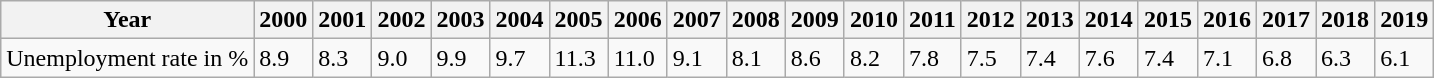<table class="wikitable">
<tr>
<th>Year</th>
<th>2000</th>
<th>2001</th>
<th>2002</th>
<th>2003</th>
<th>2004</th>
<th>2005</th>
<th>2006</th>
<th>2007</th>
<th>2008</th>
<th>2009</th>
<th>2010</th>
<th>2011</th>
<th>2012</th>
<th>2013</th>
<th>2014</th>
<th>2015</th>
<th>2016</th>
<th>2017</th>
<th>2018</th>
<th>2019</th>
</tr>
<tr>
<td>Unemployment rate in %</td>
<td>8.9</td>
<td>8.3</td>
<td>9.0</td>
<td>9.9</td>
<td>9.7</td>
<td>11.3</td>
<td>11.0</td>
<td>9.1</td>
<td>8.1</td>
<td>8.6</td>
<td>8.2</td>
<td>7.8</td>
<td>7.5</td>
<td>7.4</td>
<td>7.6</td>
<td>7.4</td>
<td>7.1</td>
<td>6.8</td>
<td>6.3</td>
<td>6.1</td>
</tr>
</table>
